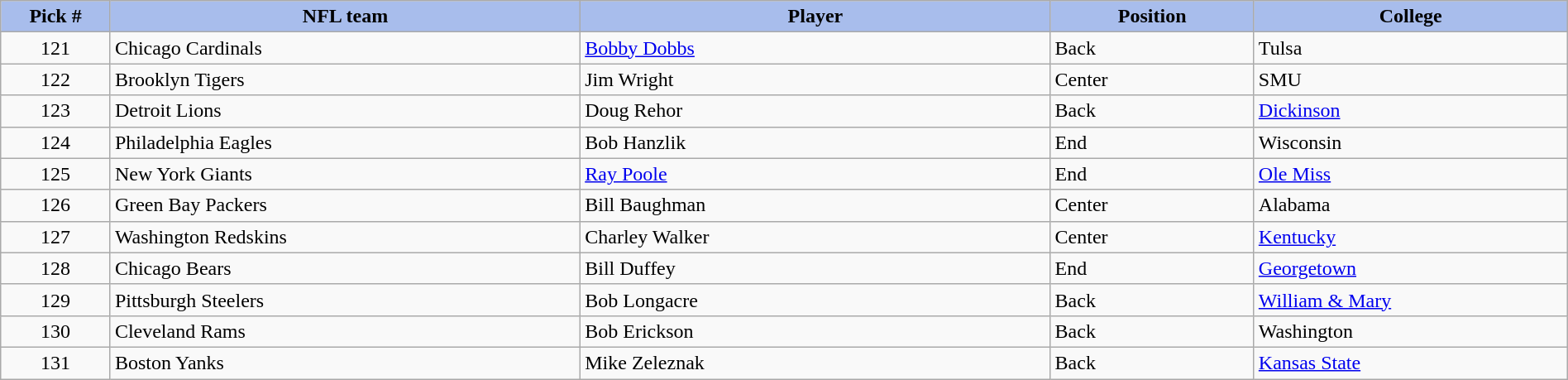<table class="wikitable sortable sortable" style="width: 100%">
<tr>
<th style="background:#A8BDEC;" width=7%>Pick #</th>
<th width=30% style="background:#A8BDEC;">NFL team</th>
<th width=30% style="background:#A8BDEC;">Player</th>
<th width=13% style="background:#A8BDEC;">Position</th>
<th style="background:#A8BDEC;">College</th>
</tr>
<tr>
<td align=center>121</td>
<td>Chicago Cardinals</td>
<td><a href='#'>Bobby Dobbs</a></td>
<td>Back</td>
<td>Tulsa</td>
</tr>
<tr>
<td align=center>122</td>
<td>Brooklyn Tigers</td>
<td>Jim Wright</td>
<td>Center</td>
<td>SMU</td>
</tr>
<tr>
<td align=center>123</td>
<td>Detroit Lions</td>
<td>Doug Rehor</td>
<td>Back</td>
<td><a href='#'>Dickinson</a></td>
</tr>
<tr>
<td align=center>124</td>
<td>Philadelphia Eagles</td>
<td>Bob Hanzlik</td>
<td>End</td>
<td>Wisconsin</td>
</tr>
<tr>
<td align=center>125</td>
<td>New York Giants</td>
<td><a href='#'>Ray Poole</a></td>
<td>End</td>
<td><a href='#'>Ole Miss</a></td>
</tr>
<tr>
<td align=center>126</td>
<td>Green Bay Packers</td>
<td>Bill Baughman</td>
<td>Center</td>
<td>Alabama</td>
</tr>
<tr>
<td align=center>127</td>
<td>Washington Redskins</td>
<td>Charley Walker</td>
<td>Center</td>
<td><a href='#'>Kentucky</a></td>
</tr>
<tr>
<td align=center>128</td>
<td>Chicago Bears</td>
<td>Bill Duffey</td>
<td>End</td>
<td><a href='#'>Georgetown</a></td>
</tr>
<tr>
<td align=center>129</td>
<td>Pittsburgh Steelers</td>
<td>Bob Longacre</td>
<td>Back</td>
<td><a href='#'>William & Mary</a></td>
</tr>
<tr>
<td align=center>130</td>
<td>Cleveland Rams</td>
<td>Bob Erickson</td>
<td>Back</td>
<td>Washington</td>
</tr>
<tr>
<td align=center>131</td>
<td>Boston Yanks</td>
<td>Mike Zeleznak</td>
<td>Back</td>
<td><a href='#'>Kansas State</a></td>
</tr>
</table>
